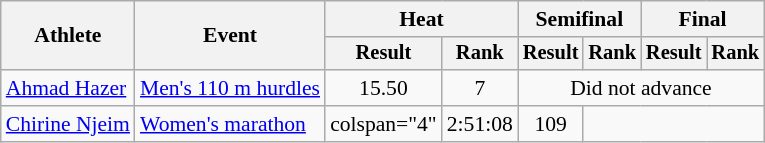<table class="wikitable" style="font-size:90%">
<tr>
<th rowspan="2">Athlete</th>
<th rowspan="2">Event</th>
<th colspan="2">Heat</th>
<th colspan="2">Semifinal</th>
<th colspan="2">Final</th>
</tr>
<tr style="font-size:95%">
<th>Result</th>
<th>Rank</th>
<th>Result</th>
<th>Rank</th>
<th>Result</th>
<th>Rank</th>
</tr>
<tr align=center>
<td align=left><a href='#'>Ahmad Hazer</a></td>
<td align=left><a href='#'>Men's 110 m hurdles</a></td>
<td>15.50</td>
<td>7</td>
<td colspan=4>Did not advance</td>
</tr>
<tr align=center>
<td align=left><a href='#'>Chirine Njeim</a></td>
<td align=left><a href='#'>Women's marathon</a></td>
<td>colspan="4" </td>
<td>2:51:08</td>
<td>109</td>
</tr>
</table>
